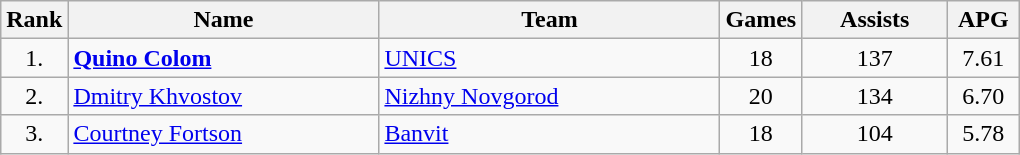<table class="wikitable sortable" style="text-align: center;">
<tr>
<th>Rank</th>
<th width=200>Name</th>
<th width=220>Team</th>
<th>Games</th>
<th width=90>Assists</th>
<th width=40>APG</th>
</tr>
<tr>
<td>1.</td>
<td align="left"> <strong><a href='#'>Quino Colom</a></strong></td>
<td align="left"> <a href='#'>UNICS</a></td>
<td>18</td>
<td>137</td>
<td>7.61</td>
</tr>
<tr>
<td>2.</td>
<td align="left"> <a href='#'>Dmitry Khvostov</a></td>
<td align="left"> <a href='#'>Nizhny Novgorod</a></td>
<td>20</td>
<td>134</td>
<td>6.70</td>
</tr>
<tr>
<td>3.</td>
<td align="left"> <a href='#'>Courtney Fortson</a></td>
<td align="left"> <a href='#'>Banvit</a></td>
<td>18</td>
<td>104</td>
<td>5.78</td>
</tr>
</table>
